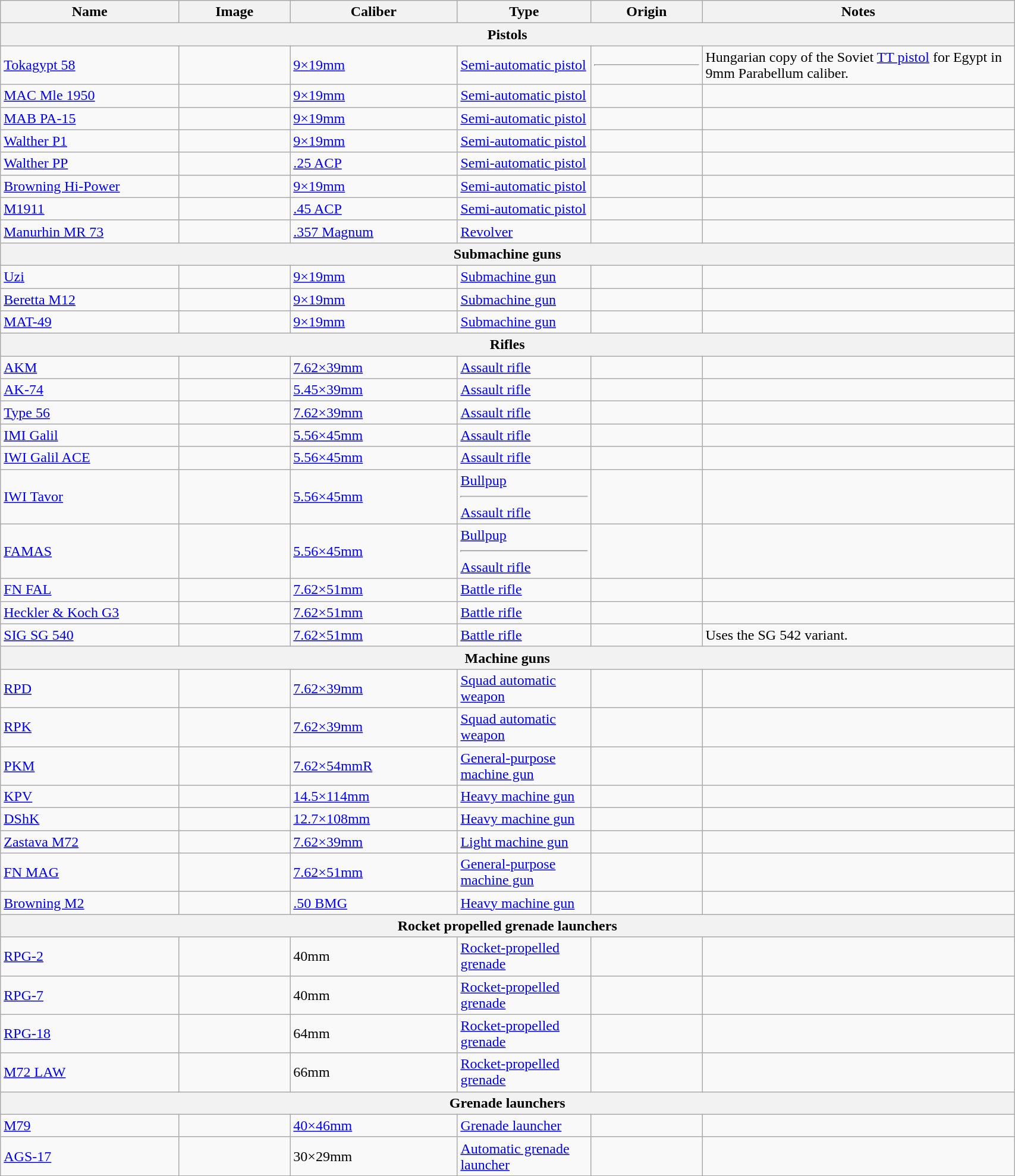<table class="wikitable" style="width:90%;">
<tr>
<th width=16%>Name</th>
<th width=10%>Image</th>
<th width=15%>Caliber</th>
<th width=12%>Type</th>
<th width=10%>Origin</th>
<th width=28%>Notes</th>
</tr>
<tr>
<th colspan="6">Pistols</th>
</tr>
<tr>
<td><a href='#'>Tokagypt 58</a></td>
<td></td>
<td><a href='#'>9×19mm</a></td>
<td><a href='#'>Semi-automatic pistol</a></td>
<td><hr></td>
<td>Hungarian copy of the Soviet <a href='#'>TT pistol</a> for Egypt in 9mm Parabellum caliber.</td>
</tr>
<tr>
<td><a href='#'>MAC Mle 1950</a></td>
<td></td>
<td><a href='#'>9×19mm</a></td>
<td><a href='#'>Semi-automatic pistol</a></td>
<td></td>
<td></td>
</tr>
<tr>
<td><a href='#'>MAB PA-15</a></td>
<td></td>
<td><a href='#'>9×19mm</a></td>
<td><a href='#'>Semi-automatic pistol</a></td>
<td></td>
<td></td>
</tr>
<tr>
<td><a href='#'>Walther P1</a></td>
<td></td>
<td><a href='#'>9×19mm</a></td>
<td><a href='#'>Semi-automatic pistol</a></td>
<td></td>
<td></td>
</tr>
<tr>
<td><a href='#'>Walther PP</a></td>
<td></td>
<td><a href='#'>.25 ACP</a></td>
<td><a href='#'>Semi-automatic pistol</a></td>
<td></td>
<td></td>
</tr>
<tr>
<td><a href='#'>Browning Hi-Power</a></td>
<td></td>
<td><a href='#'>9×19mm</a></td>
<td><a href='#'>Semi-automatic pistol</a></td>
<td></td>
<td></td>
</tr>
<tr>
<td><a href='#'>M1911</a></td>
<td></td>
<td><a href='#'>.45 ACP</a></td>
<td><a href='#'>Semi-automatic pistol</a></td>
<td></td>
<td></td>
</tr>
<tr>
<td><a href='#'>Manurhin MR 73</a></td>
<td></td>
<td><a href='#'>.357 Magnum</a></td>
<td><a href='#'>Revolver</a></td>
<td></td>
<td></td>
</tr>
<tr>
<th colspan="6">Submachine guns</th>
</tr>
<tr>
<td><a href='#'>Uzi</a></td>
<td></td>
<td><a href='#'>9×19mm</a></td>
<td><a href='#'>Submachine gun</a></td>
<td></td>
<td></td>
</tr>
<tr>
<td><a href='#'>Beretta M12</a></td>
<td></td>
<td><a href='#'>9×19mm</a></td>
<td><a href='#'>Submachine gun</a></td>
<td></td>
<td></td>
</tr>
<tr>
<td><a href='#'>MAT-49</a></td>
<td></td>
<td><a href='#'>9×19mm</a></td>
<td><a href='#'>Submachine gun</a></td>
<td></td>
<td></td>
</tr>
<tr>
<th colspan="6">Rifles</th>
</tr>
<tr>
<td><a href='#'>AKM</a></td>
<td></td>
<td><a href='#'>7.62×39mm</a></td>
<td><a href='#'>Assault rifle</a></td>
<td></td>
<td></td>
</tr>
<tr>
<td><a href='#'>AK-74</a></td>
<td></td>
<td><a href='#'>5.45×39mm</a></td>
<td><a href='#'>Assault rifle</a></td>
<td></td>
<td></td>
</tr>
<tr>
<td><a href='#'>Type 56</a></td>
<td></td>
<td><a href='#'>7.62×39mm</a></td>
<td><a href='#'>Assault rifle</a></td>
<td></td>
<td></td>
</tr>
<tr>
<td><a href='#'>IMI Galil</a></td>
<td></td>
<td><a href='#'>5.56×45mm</a></td>
<td><a href='#'>Assault rifle</a></td>
<td></td>
<td></td>
</tr>
<tr>
<td><a href='#'>IWI Galil ACE</a></td>
<td></td>
<td><a href='#'>5.56×45mm</a></td>
<td><a href='#'>Assault rifle</a></td>
<td></td>
<td></td>
</tr>
<tr>
<td><a href='#'>IWI Tavor</a></td>
<td></td>
<td><a href='#'>5.56×45mm</a></td>
<td><a href='#'>Bullpup</a><hr><a href='#'>Assault rifle</a></td>
<td></td>
<td></td>
</tr>
<tr>
<td><a href='#'>FAMAS</a></td>
<td></td>
<td><a href='#'>5.56×45mm</a></td>
<td><a href='#'>Bullpup</a><hr><a href='#'>Assault rifle</a></td>
<td></td>
<td></td>
</tr>
<tr>
<td><a href='#'>FN FAL</a></td>
<td></td>
<td><a href='#'>7.62×51mm</a></td>
<td><a href='#'>Battle rifle</a></td>
<td></td>
<td></td>
</tr>
<tr>
<td><a href='#'>Heckler & Koch G3</a></td>
<td></td>
<td><a href='#'>7.62×51mm</a></td>
<td><a href='#'>Battle rifle</a></td>
<td></td>
<td></td>
</tr>
<tr>
<td><a href='#'>SIG SG 540</a></td>
<td></td>
<td><a href='#'>7.62×51mm</a></td>
<td><a href='#'>Battle rifle</a></td>
<td></td>
<td>Uses the SG 542 variant.</td>
</tr>
<tr>
<th colspan="6">Machine guns</th>
</tr>
<tr>
<td><a href='#'>RPD</a></td>
<td></td>
<td><a href='#'>7.62×39mm</a></td>
<td><a href='#'>Squad automatic weapon</a></td>
<td></td>
<td></td>
</tr>
<tr>
<td><a href='#'>RPK</a></td>
<td></td>
<td><a href='#'>7.62×39mm</a></td>
<td><a href='#'>Squad automatic weapon</a></td>
<td></td>
<td></td>
</tr>
<tr>
<td><a href='#'>PKM</a></td>
<td></td>
<td><a href='#'>7.62×54mmR</a></td>
<td><a href='#'>General-purpose machine gun</a></td>
<td></td>
<td></td>
</tr>
<tr>
<td><a href='#'>KPV</a></td>
<td></td>
<td><a href='#'>14.5×114mm</a></td>
<td><a href='#'>Heavy machine gun</a></td>
<td></td>
<td></td>
</tr>
<tr>
<td><a href='#'>DShK</a></td>
<td></td>
<td><a href='#'>12.7×108mm</a></td>
<td><a href='#'>Heavy machine gun</a></td>
<td></td>
<td></td>
</tr>
<tr>
<td><a href='#'>Zastava M72</a></td>
<td></td>
<td><a href='#'>7.62×39mm</a></td>
<td><a href='#'>Light machine gun</a></td>
<td></td>
<td></td>
</tr>
<tr>
<td><a href='#'>FN MAG</a></td>
<td></td>
<td><a href='#'>7.62×51mm</a></td>
<td><a href='#'>General-purpose machine gun</a></td>
<td></td>
<td></td>
</tr>
<tr>
<td><a href='#'>Browning M2</a></td>
<td></td>
<td><a href='#'>.50 BMG</a></td>
<td><a href='#'>Heavy machine gun</a></td>
<td></td>
<td></td>
</tr>
<tr>
<th colspan="6">Rocket propelled grenade launchers</th>
</tr>
<tr>
<td><a href='#'>RPG-2</a></td>
<td></td>
<td>40mm</td>
<td><a href='#'>Rocket-propelled grenade</a></td>
<td></td>
<td></td>
</tr>
<tr>
<td><a href='#'>RPG-7</a></td>
<td></td>
<td>40mm</td>
<td><a href='#'>Rocket-propelled grenade</a></td>
<td></td>
<td></td>
</tr>
<tr>
<td><a href='#'>RPG-18</a></td>
<td></td>
<td>64mm</td>
<td><a href='#'>Rocket-propelled grenade</a></td>
<td></td>
<td></td>
</tr>
<tr>
<td><a href='#'>M72 LAW</a></td>
<td></td>
<td>66mm</td>
<td><a href='#'>Rocket-propelled grenade</a></td>
<td></td>
<td></td>
</tr>
<tr>
<th colspan="6">Grenade launchers</th>
</tr>
<tr>
<td><a href='#'>M79</a></td>
<td></td>
<td><a href='#'>40×46mm</a></td>
<td><a href='#'>Grenade launcher</a></td>
<td></td>
<td></td>
</tr>
<tr>
<td><a href='#'>AGS-17</a></td>
<td></td>
<td>30×29mm</td>
<td><a href='#'>Automatic grenade launcher</a></td>
<td></td>
<td></td>
</tr>
</table>
